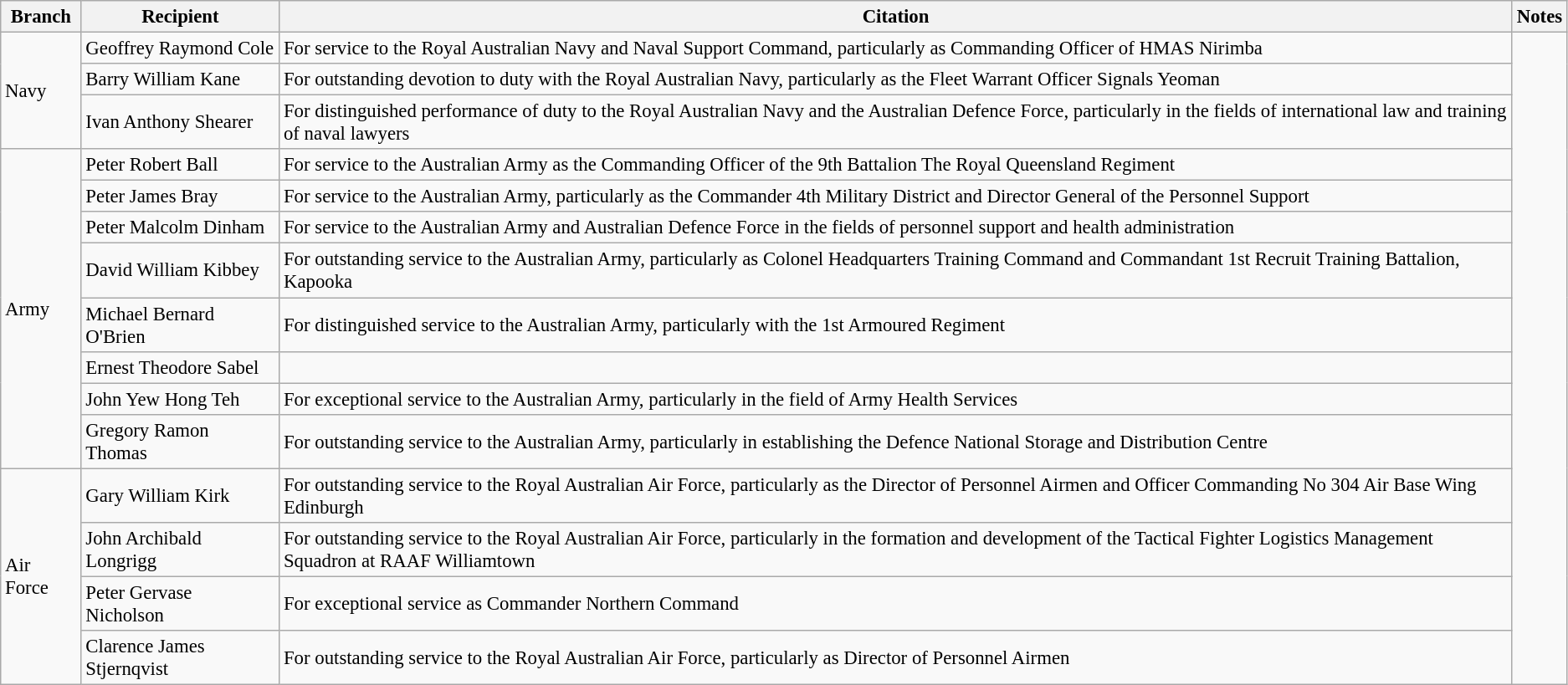<table class="wikitable" style="font-size:95%;">
<tr>
<th>Branch</th>
<th>Recipient</th>
<th>Citation</th>
<th>Notes</th>
</tr>
<tr>
<td rowspan=3>Navy</td>
<td> Geoffrey Raymond Cole</td>
<td>For service to the Royal Australian Navy and Naval Support Command, particularly as Commanding Officer of HMAS Nirimba</td>
<td rowspan=15></td>
</tr>
<tr>
<td> Barry William Kane</td>
<td>For outstanding devotion to duty with the Royal Australian Navy, particularly as the Fleet Warrant Officer Signals Yeoman</td>
</tr>
<tr>
<td> Ivan Anthony Shearer</td>
<td>For distinguished performance of duty to the Royal Australian Navy and the Australian Defence Force, particularly in the fields of international law and training of naval lawyers</td>
</tr>
<tr>
<td rowspan=8>Army</td>
<td> Peter Robert Ball</td>
<td>For service to the Australian Army as the Commanding Officer of the 9th Battalion The Royal Queensland Regiment</td>
</tr>
<tr>
<td> Peter James Bray</td>
<td>For service to the Australian Army, particularly as the Commander 4th Military District and Director General of the Personnel Support</td>
</tr>
<tr>
<td> Peter Malcolm Dinham</td>
<td>For service to the Australian Army and Australian Defence Force in the fields of personnel support and health administration</td>
</tr>
<tr>
<td> David William Kibbey</td>
<td>For outstanding service to the Australian Army, particularly as Colonel Headquarters Training Command and Commandant 1st Recruit Training Battalion, Kapooka</td>
</tr>
<tr>
<td> Michael Bernard O'Brien</td>
<td>For distinguished service to the Australian Army, particularly with the 1st Armoured Regiment</td>
</tr>
<tr>
<td> Ernest Theodore Sabel</td>
</tr>
<tr>
<td> John Yew Hong Teh</td>
<td>For exceptional service to the Australian Army, particularly in the field of Army Health Services</td>
</tr>
<tr>
<td> Gregory Ramon Thomas</td>
<td>For outstanding service to the Australian Army, particularly in establishing the Defence National Storage and Distribution Centre</td>
</tr>
<tr>
<td rowspan=4>Air Force</td>
<td> Gary William Kirk</td>
<td>For outstanding service to the Royal Australian Air Force, particularly as the Director of Personnel Airmen and Officer Commanding No 304 Air Base Wing Edinburgh</td>
</tr>
<tr>
<td> John Archibald Longrigg</td>
<td>For outstanding service to the Royal Australian Air Force, particularly in the formation and development of the Tactical Fighter Logistics Management Squadron at RAAF Williamtown</td>
</tr>
<tr>
<td> Peter Gervase Nicholson</td>
<td>For exceptional service as Commander Northern Command</td>
</tr>
<tr>
<td> Clarence James Stjernqvist</td>
<td>For outstanding service to the Royal Australian Air Force, particularly as Director of Personnel Airmen</td>
</tr>
</table>
